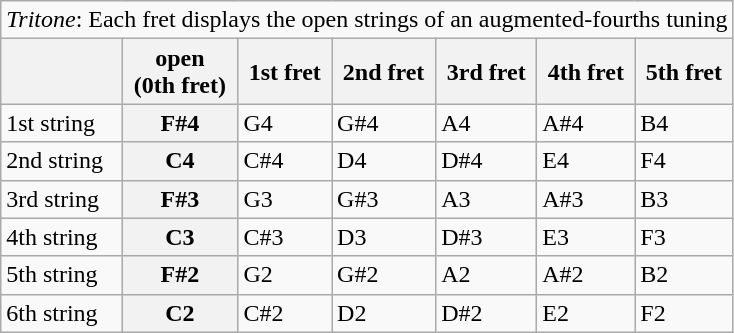<table class="wikitable">
<tr>
<td align="center" colspan="7"><em>Tritone</em>: Each fret displays the open strings of an augmented-fourths tuning</td>
</tr>
<tr>
<th></th>
<th>open<br>(0th fret)</th>
<th>1st fret</th>
<th>2nd fret</th>
<th>3rd fret</th>
<th>4th fret</th>
<th>5th fret</th>
</tr>
<tr>
<td>1st string</td>
<th>F#4</th>
<td>G4</td>
<td>G#4</td>
<td>A4</td>
<td>A#4</td>
<td>B4</td>
</tr>
<tr>
<td>2nd string</td>
<th>C4</th>
<td>C#4</td>
<td>D4</td>
<td>D#4</td>
<td>E4</td>
<td>F4</td>
</tr>
<tr>
<td>3rd string</td>
<th>F#3</th>
<td>G3</td>
<td>G#3</td>
<td>A3</td>
<td>A#3</td>
<td>B3</td>
</tr>
<tr>
<td>4th string</td>
<th>C3</th>
<td>C#3</td>
<td>D3</td>
<td>D#3</td>
<td>E3</td>
<td>F3</td>
</tr>
<tr>
<td>5th string</td>
<th>F#2</th>
<td>G2</td>
<td>G#2</td>
<td>A2</td>
<td>A#2</td>
<td>B2</td>
</tr>
<tr>
<td>6th string</td>
<th>C2</th>
<td>C#2</td>
<td>D2</td>
<td>D#2</td>
<td>E2</td>
<td>F2</td>
</tr>
</table>
